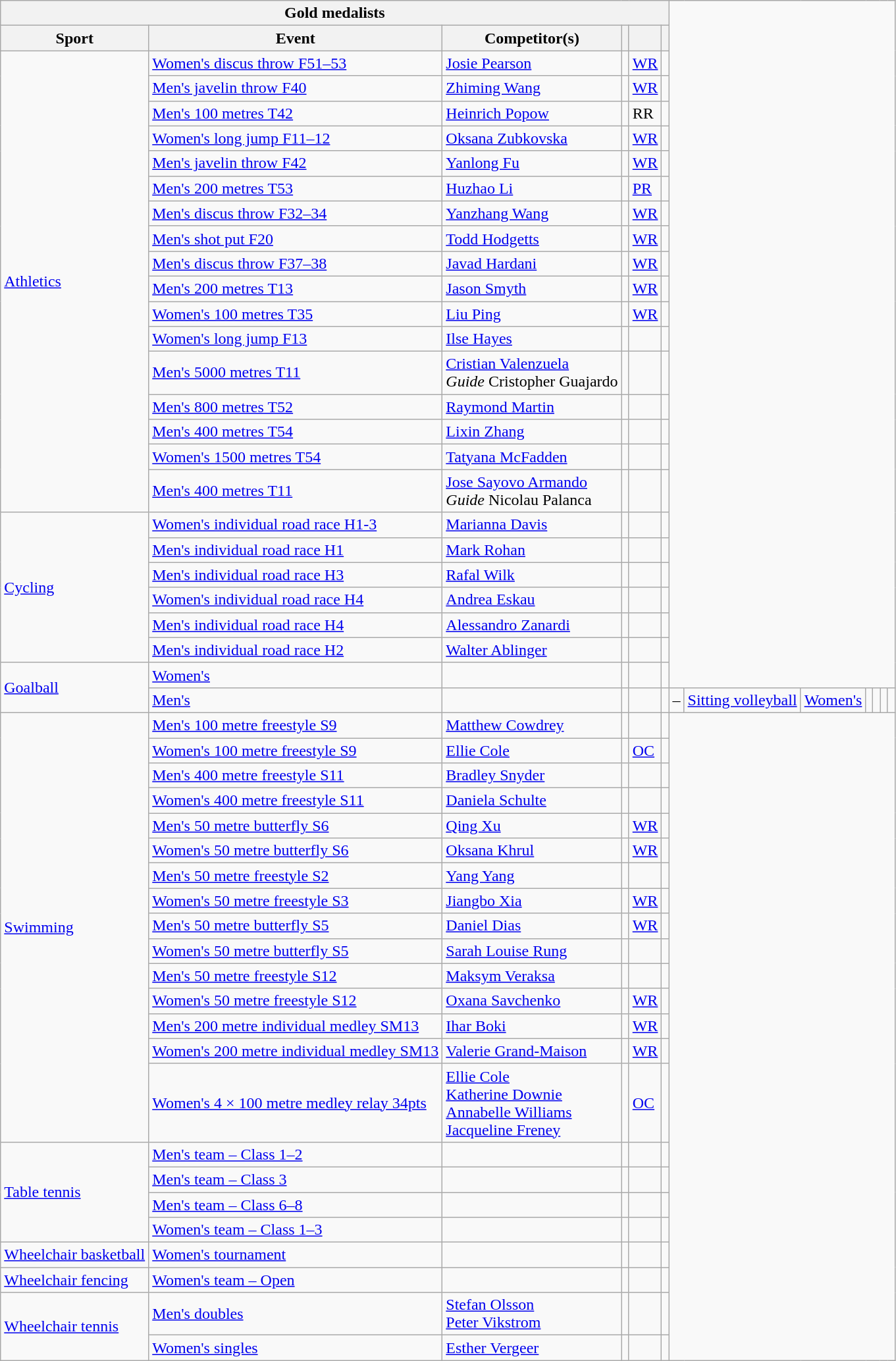<table class="wikitable">
<tr>
<th colspan="6">Gold medalists</th>
</tr>
<tr>
<th>Sport</th>
<th>Event</th>
<th>Competitor(s)</th>
<th></th>
<th></th>
<th></th>
</tr>
<tr>
<td rowspan=17><a href='#'>Athletics</a></td>
<td><a href='#'>Women's discus throw F51–53</a></td>
<td><a href='#'>Josie Pearson</a></td>
<td></td>
<td><a href='#'>WR</a></td>
<td></td>
</tr>
<tr>
<td><a href='#'>Men's javelin throw F40</a></td>
<td><a href='#'>Zhiming Wang</a></td>
<td></td>
<td><a href='#'>WR</a></td>
<td></td>
</tr>
<tr>
<td><a href='#'>Men's 100 metres T42</a></td>
<td><a href='#'>Heinrich Popow</a></td>
<td></td>
<td>RR</td>
<td></td>
</tr>
<tr>
<td><a href='#'>Women's long jump F11–12</a></td>
<td><a href='#'>Oksana Zubkovska</a></td>
<td></td>
<td><a href='#'>WR</a></td>
<td></td>
</tr>
<tr>
<td><a href='#'>Men's javelin throw F42</a></td>
<td><a href='#'>Yanlong Fu</a></td>
<td></td>
<td><a href='#'>WR</a></td>
<td></td>
</tr>
<tr>
<td><a href='#'>Men's 200 metres T53</a></td>
<td><a href='#'>Huzhao Li</a></td>
<td></td>
<td><a href='#'>PR</a></td>
<td></td>
</tr>
<tr>
<td><a href='#'>Men's discus throw F32–34</a></td>
<td><a href='#'>Yanzhang Wang</a></td>
<td></td>
<td><a href='#'>WR</a></td>
<td></td>
</tr>
<tr>
<td><a href='#'>Men's shot put F20</a></td>
<td><a href='#'>Todd Hodgetts</a></td>
<td></td>
<td><a href='#'>WR</a></td>
<td></td>
</tr>
<tr>
<td><a href='#'>Men's discus throw F37–38</a></td>
<td><a href='#'>Javad Hardani</a></td>
<td></td>
<td><a href='#'>WR</a></td>
<td></td>
</tr>
<tr>
<td><a href='#'>Men's 200 metres T13</a></td>
<td><a href='#'>Jason Smyth</a></td>
<td></td>
<td><a href='#'>WR</a></td>
<td></td>
</tr>
<tr>
<td><a href='#'>Women's 100 metres T35</a></td>
<td><a href='#'>Liu Ping</a></td>
<td></td>
<td><a href='#'>WR</a></td>
<td></td>
</tr>
<tr>
<td><a href='#'>Women's long jump F13</a></td>
<td><a href='#'>Ilse Hayes</a></td>
<td></td>
<td></td>
<td></td>
</tr>
<tr>
<td><a href='#'>Men's 5000 metres T11</a></td>
<td><a href='#'>Cristian Valenzuela</a><br><em>Guide</em> Cristopher Guajardo</td>
<td></td>
<td></td>
<td></td>
</tr>
<tr>
<td><a href='#'>Men's 800 metres T52</a></td>
<td><a href='#'>Raymond Martin</a></td>
<td></td>
<td></td>
<td></td>
</tr>
<tr>
<td><a href='#'>Men's 400 metres T54</a></td>
<td><a href='#'>Lixin Zhang</a></td>
<td></td>
<td></td>
<td></td>
</tr>
<tr>
<td><a href='#'>Women's 1500 metres T54</a></td>
<td><a href='#'>Tatyana McFadden</a></td>
<td></td>
<td></td>
<td></td>
</tr>
<tr>
<td><a href='#'>Men's 400 metres T11</a></td>
<td><a href='#'>Jose Sayovo Armando</a><br><em>Guide</em> Nicolau Palanca</td>
<td></td>
<td></td>
<td></td>
</tr>
<tr>
<td rowspan=6><a href='#'>Cycling</a></td>
<td><a href='#'>Women's individual road race H1-3</a></td>
<td><a href='#'>Marianna Davis</a></td>
<td></td>
<td></td>
<td></td>
</tr>
<tr>
<td><a href='#'>Men's individual road race H1</a></td>
<td><a href='#'>Mark Rohan</a></td>
<td></td>
<td></td>
<td></td>
</tr>
<tr>
<td><a href='#'>Men's individual road race H3</a></td>
<td><a href='#'>Rafal Wilk</a></td>
<td></td>
<td></td>
<td></td>
</tr>
<tr>
<td><a href='#'>Women's individual road race H4</a></td>
<td><a href='#'>Andrea Eskau</a></td>
<td></td>
<td></td>
<td></td>
</tr>
<tr>
<td><a href='#'>Men's individual road race H4</a></td>
<td><a href='#'>Alessandro Zanardi</a></td>
<td></td>
<td></td>
<td></td>
</tr>
<tr>
<td><a href='#'>Men's individual road race H2</a></td>
<td><a href='#'>Walter Ablinger</a></td>
<td></td>
<td></td>
<td></td>
</tr>
<tr>
<td rowspan=2><a href='#'>Goalball</a></td>
<td><a href='#'>Women's</a></td>
<td></td>
<td></td>
<td></td>
<td></td>
</tr>
<tr>
<td><a href='#'>Men's</a></td>
<td></td>
<td></td>
<td></td>
<td></td>
<td>–</td>
<td><a href='#'>Sitting volleyball</a></td>
<td><a href='#'>Women's</a></td>
<td></td>
<td></td>
<td></td>
<td></td>
</tr>
<tr>
<td rowspan=15><a href='#'>Swimming</a></td>
<td><a href='#'>Men's 100 metre freestyle S9</a></td>
<td><a href='#'>Matthew Cowdrey</a></td>
<td></td>
<td></td>
<td></td>
</tr>
<tr>
<td><a href='#'>Women's 100 metre freestyle S9</a></td>
<td><a href='#'>Ellie Cole</a></td>
<td></td>
<td><a href='#'>OC</a></td>
<td></td>
</tr>
<tr>
<td><a href='#'>Men's 400 metre freestyle S11</a></td>
<td><a href='#'>Bradley Snyder</a></td>
<td></td>
<td></td>
<td></td>
</tr>
<tr>
<td><a href='#'>Women's 400 metre freestyle S11</a></td>
<td><a href='#'>Daniela Schulte</a></td>
<td></td>
<td></td>
<td></td>
</tr>
<tr>
<td><a href='#'>Men's 50 metre butterfly S6</a></td>
<td><a href='#'>Qing Xu</a></td>
<td></td>
<td><a href='#'>WR</a></td>
<td></td>
</tr>
<tr>
<td><a href='#'>Women's 50 metre butterfly S6</a></td>
<td><a href='#'>Oksana Khrul</a></td>
<td></td>
<td><a href='#'>WR</a></td>
<td></td>
</tr>
<tr>
<td><a href='#'>Men's 50 metre freestyle S2</a></td>
<td><a href='#'>Yang Yang</a></td>
<td></td>
<td></td>
<td></td>
</tr>
<tr>
<td><a href='#'>Women's 50 metre freestyle S3</a></td>
<td><a href='#'>Jiangbo Xia</a></td>
<td></td>
<td><a href='#'>WR</a></td>
<td></td>
</tr>
<tr>
<td><a href='#'>Men's 50 metre butterfly S5</a></td>
<td><a href='#'>Daniel Dias</a></td>
<td></td>
<td><a href='#'>WR</a></td>
<td></td>
</tr>
<tr>
<td><a href='#'>Women's 50 metre butterfly S5</a></td>
<td><a href='#'>Sarah Louise Rung</a></td>
<td></td>
<td></td>
<td></td>
</tr>
<tr>
<td><a href='#'>Men's 50 metre freestyle S12</a></td>
<td><a href='#'>Maksym Veraksa</a></td>
<td></td>
<td></td>
<td></td>
</tr>
<tr>
<td><a href='#'>Women's 50 metre freestyle S12</a></td>
<td><a href='#'>Oxana Savchenko</a></td>
<td></td>
<td><a href='#'>WR</a></td>
<td></td>
</tr>
<tr>
<td><a href='#'>Men's 200 metre individual medley SM13</a></td>
<td><a href='#'>Ihar Boki</a></td>
<td></td>
<td><a href='#'>WR</a></td>
<td></td>
</tr>
<tr>
<td><a href='#'>Women's 200 metre individual medley SM13</a></td>
<td><a href='#'>Valerie Grand-Maison</a></td>
<td></td>
<td><a href='#'>WR</a></td>
<td></td>
</tr>
<tr>
<td><a href='#'>Women's 4 × 100 metre medley relay 34pts</a></td>
<td><a href='#'>Ellie Cole</a> <br> <a href='#'>Katherine Downie</a> <br> <a href='#'>Annabelle Williams</a> <br> <a href='#'>Jacqueline Freney</a></td>
<td></td>
<td><a href='#'>OC</a></td>
<td></td>
</tr>
<tr>
<td rowspan=4><a href='#'>Table tennis</a></td>
<td><a href='#'>Men's team – Class 1–2</a></td>
<td></td>
<td></td>
<td></td>
<td></td>
</tr>
<tr>
<td><a href='#'>Men's team – Class 3</a></td>
<td></td>
<td></td>
<td></td>
<td></td>
</tr>
<tr>
<td><a href='#'>Men's team – Class 6–8</a></td>
<td></td>
<td></td>
<td></td>
<td></td>
</tr>
<tr>
<td><a href='#'>Women's team – Class 1–3</a></td>
<td></td>
<td></td>
<td></td>
<td></td>
</tr>
<tr>
<td><a href='#'>Wheelchair basketball</a></td>
<td><a href='#'>Women's tournament</a></td>
<td></td>
<td></td>
<td></td>
<td></td>
</tr>
<tr>
<td><a href='#'>Wheelchair fencing</a></td>
<td><a href='#'>Women's team – Open</a></td>
<td></td>
<td></td>
<td></td>
<td></td>
</tr>
<tr>
<td rowspan=2><a href='#'>Wheelchair tennis</a></td>
<td><a href='#'>Men's doubles</a></td>
<td><a href='#'>Stefan Olsson</a><br><a href='#'>Peter Vikstrom</a></td>
<td></td>
<td></td>
<td></td>
</tr>
<tr>
<td><a href='#'>Women's singles</a></td>
<td><a href='#'>Esther Vergeer</a></td>
<td></td>
<td></td>
<td></td>
</tr>
</table>
